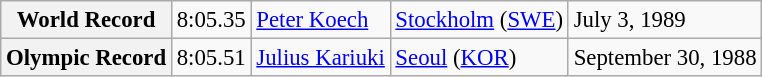<table class="wikitable" style="font-size:95%;">
<tr>
<th>World Record</th>
<td>8:05.35</td>
<td> <a href='#'>Peter Koech</a></td>
<td><a href='#'>Stockholm</a> (<a href='#'>SWE</a>)</td>
<td>July 3, 1989</td>
</tr>
<tr>
<th>Olympic Record</th>
<td>8:05.51</td>
<td> <a href='#'>Julius Kariuki</a></td>
<td><a href='#'>Seoul</a> (<a href='#'>KOR</a>)</td>
<td>September 30, 1988</td>
</tr>
</table>
